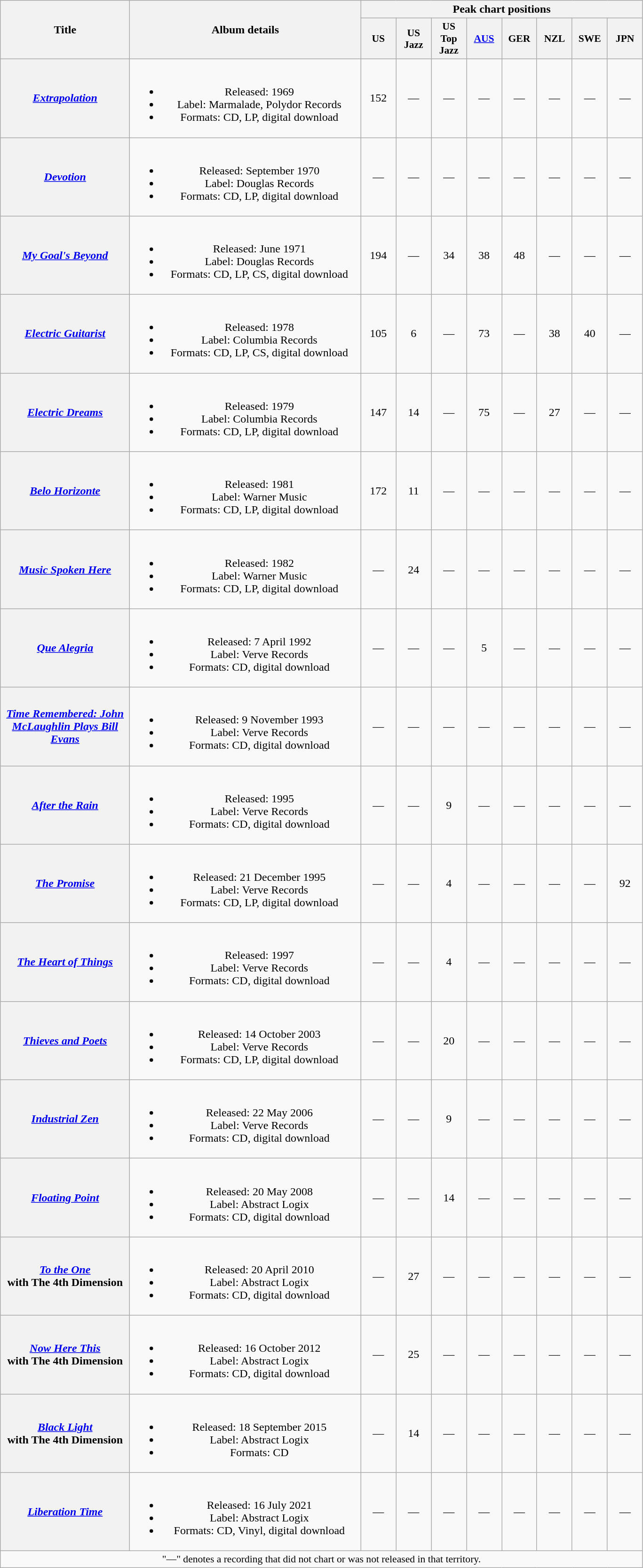<table class="wikitable plainrowheaders" style="text-align:center;">
<tr>
<th scope="col" rowspan="2" style="width:11em;">Title</th>
<th scope="col" rowspan="2" style="width:20em;">Album details</th>
<th scope="col" colspan="9">Peak chart positions</th>
</tr>
<tr>
<th scope="col" style="width:3em;font-size:90%;">US<br></th>
<th scope="col" style="width:3em;font-size:90%;">US Jazz<br></th>
<th scope="col" style="width:3em;font-size:90%;">US Top<br>Jazz<br></th>
<th scope="col" style="width:3em;font-size:90%;"><a href='#'>AUS</a></th>
<th scope="col" style="width:3em;font-size:90%;">GER<br></th>
<th scope="col" style="width:3em;font-size:90%;">NZL<br></th>
<th scope="col" style="width:3em;font-size:90%;">SWE<br></th>
<th scope="col" style="width:3em;font-size:90%;">JPN<br></th>
</tr>
<tr>
<th scope="row"><em><a href='#'>Extrapolation</a></em></th>
<td><br><ul><li>Released: 1969</li><li>Label: Marmalade, Polydor Records</li><li>Formats: CD, LP, digital download</li></ul></td>
<td>152</td>
<td>—</td>
<td>—</td>
<td>—</td>
<td>—</td>
<td>—</td>
<td>—</td>
<td>—</td>
</tr>
<tr>
<th scope="row"><em><a href='#'>Devotion</a></em></th>
<td><br><ul><li>Released: September 1970</li><li>Label: Douglas Records</li><li>Formats: CD, LP, digital download</li></ul></td>
<td>—</td>
<td>—</td>
<td>—</td>
<td>—</td>
<td>—</td>
<td>—</td>
<td>—</td>
<td>—</td>
</tr>
<tr>
<th scope="row"><em><a href='#'>My Goal's Beyond</a></em></th>
<td><br><ul><li>Released: June 1971</li><li>Label: Douglas Records</li><li>Formats: CD, LP, CS, digital download</li></ul></td>
<td>194</td>
<td>—</td>
<td>34</td>
<td>38</td>
<td>48</td>
<td>—</td>
<td>—</td>
<td>—</td>
</tr>
<tr>
<th scope="row"><em><a href='#'>Electric Guitarist</a></em></th>
<td><br><ul><li>Released: 1978</li><li>Label: Columbia Records</li><li>Formats: CD, LP, CS, digital download</li></ul></td>
<td>105</td>
<td>6</td>
<td>—</td>
<td>73</td>
<td>—</td>
<td>38</td>
<td>40</td>
<td>—</td>
</tr>
<tr>
<th scope="row"><em><a href='#'>Electric Dreams</a></em></th>
<td><br><ul><li>Released: 1979</li><li>Label: Columbia Records</li><li>Formats: CD, LP, digital download</li></ul></td>
<td>147</td>
<td>14</td>
<td>—</td>
<td>75</td>
<td>—</td>
<td>27</td>
<td>—</td>
<td>—</td>
</tr>
<tr>
<th scope="row"><em><a href='#'>Belo Horizonte</a></em></th>
<td><br><ul><li>Released: 1981</li><li>Label: Warner Music</li><li>Formats: CD, LP, digital download</li></ul></td>
<td>172</td>
<td>11</td>
<td>—</td>
<td>—</td>
<td>—</td>
<td>—</td>
<td>—</td>
<td>—</td>
</tr>
<tr>
<th scope="row"><em><a href='#'>Music Spoken Here</a></em></th>
<td><br><ul><li>Released: 1982</li><li>Label: Warner Music</li><li>Formats: CD, LP, digital download</li></ul></td>
<td>—</td>
<td>24</td>
<td>—</td>
<td>—</td>
<td>—</td>
<td>—</td>
<td>—</td>
<td>—</td>
</tr>
<tr>
<th scope="row"><em><a href='#'>Que Alegria</a></em></th>
<td><br><ul><li>Released: 7 April 1992</li><li>Label: Verve Records</li><li>Formats: CD, digital download</li></ul></td>
<td>—</td>
<td>—</td>
<td>—</td>
<td>5</td>
<td>—</td>
<td>—</td>
<td>—</td>
<td>—</td>
</tr>
<tr>
<th scope="row"><em><a href='#'>Time Remembered: John McLaughlin Plays Bill Evans</a></em></th>
<td><br><ul><li>Released: 9 November 1993</li><li>Label: Verve Records</li><li>Formats: CD, digital download</li></ul></td>
<td>—</td>
<td>—</td>
<td>—</td>
<td>—</td>
<td>—</td>
<td>—</td>
<td>—</td>
<td>—</td>
</tr>
<tr>
<th scope="row"><em><a href='#'>After the Rain</a></em></th>
<td><br><ul><li>Released: 1995</li><li>Label: Verve Records</li><li>Formats: CD, digital download</li></ul></td>
<td>—</td>
<td>—</td>
<td>9</td>
<td>—</td>
<td>—</td>
<td>—</td>
<td>—</td>
<td>—</td>
</tr>
<tr>
<th scope="row"><em><a href='#'>The Promise</a></em></th>
<td><br><ul><li>Released: 21 December 1995</li><li>Label: Verve Records</li><li>Formats: CD, LP, digital download</li></ul></td>
<td>—</td>
<td>—</td>
<td>4</td>
<td>—</td>
<td>—</td>
<td>—</td>
<td>—</td>
<td>92</td>
</tr>
<tr>
<th scope="row"><em><a href='#'>The Heart of Things</a></em></th>
<td><br><ul><li>Released: 1997</li><li>Label: Verve Records</li><li>Formats: CD, digital download</li></ul></td>
<td>—</td>
<td>—</td>
<td>4</td>
<td>—</td>
<td>—</td>
<td>—</td>
<td>—</td>
<td>—</td>
</tr>
<tr>
<th scope="row"><em><a href='#'>Thieves and Poets</a></em></th>
<td><br><ul><li>Released: 14 October 2003</li><li>Label: Verve Records</li><li>Formats: CD, LP, digital download</li></ul></td>
<td>—</td>
<td>—</td>
<td>20</td>
<td>—</td>
<td>—</td>
<td>—</td>
<td>—</td>
<td>—</td>
</tr>
<tr>
<th scope="row"><em><a href='#'>Industrial Zen</a></em></th>
<td><br><ul><li>Released: 22 May 2006</li><li>Label: Verve Records</li><li>Formats: CD, digital download</li></ul></td>
<td>—</td>
<td>—</td>
<td>9</td>
<td>—</td>
<td>—</td>
<td>—</td>
<td>—</td>
<td>—</td>
</tr>
<tr>
<th scope="row"><em><a href='#'>Floating Point</a></em></th>
<td><br><ul><li>Released: 20 May 2008</li><li>Label: Abstract Logix</li><li>Formats: CD, digital download</li></ul></td>
<td>—</td>
<td>—</td>
<td>14</td>
<td>—</td>
<td>—</td>
<td>—</td>
<td>—</td>
<td>—</td>
</tr>
<tr>
<th scope="row"><em><a href='#'>To the One</a></em><br>with The 4th Dimension</th>
<td><br><ul><li>Released: 20 April 2010</li><li>Label: Abstract Logix</li><li>Formats: CD, digital download</li></ul></td>
<td>—</td>
<td>27</td>
<td>—</td>
<td>—</td>
<td>—</td>
<td>—</td>
<td>—</td>
<td>—</td>
</tr>
<tr>
<th scope="row"><em><a href='#'>Now Here This</a></em><br>with The 4th Dimension</th>
<td><br><ul><li>Released: 16 October 2012</li><li>Label: Abstract Logix</li><li>Formats: CD, digital download</li></ul></td>
<td>—</td>
<td>25</td>
<td>—</td>
<td>—</td>
<td>—</td>
<td>—</td>
<td>—</td>
<td>—</td>
</tr>
<tr>
<th scope="row"><em><a href='#'>Black Light</a></em><br>with The 4th Dimension</th>
<td><br><ul><li>Released: 18 September 2015</li><li>Label: Abstract Logix</li><li>Formats: CD</li></ul></td>
<td>—</td>
<td>14</td>
<td>—</td>
<td>—</td>
<td>—</td>
<td>—</td>
<td>—</td>
<td>—</td>
</tr>
<tr>
<th scope="row"><em><a href='#'>Liberation Time</a></em></th>
<td><br><ul><li>Released: 16 July 2021</li><li>Label: Abstract Logix</li><li>Formats: CD, Vinyl, digital download</li></ul></td>
<td>—</td>
<td>—</td>
<td>—</td>
<td>—</td>
<td>—</td>
<td>—</td>
<td>—</td>
<td>—</td>
</tr>
<tr>
<td colspan="15" style="font-size:90%">"—" denotes a recording that did not chart or was not released in that territory.</td>
</tr>
</table>
